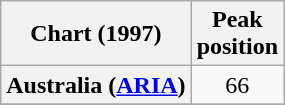<table class="wikitable sortable plainrowheaders">
<tr>
<th>Chart (1997)</th>
<th>Peak<br>position</th>
</tr>
<tr>
<th scope="row">Australia (<a href='#'>ARIA</a>)</th>
<td style="text-align:center;">66</td>
</tr>
<tr>
</tr>
<tr>
</tr>
<tr>
</tr>
</table>
